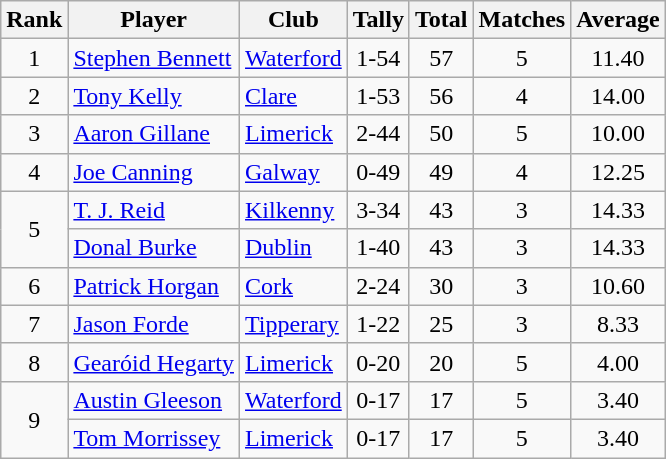<table class="wikitable sortable">
<tr>
<th>Rank</th>
<th>Player</th>
<th>Club</th>
<th>Tally</th>
<th>Total</th>
<th>Matches</th>
<th>Average</th>
</tr>
<tr>
<td rowspan="1" style="text-align:center;">1</td>
<td><a href='#'>Stephen Bennett</a></td>
<td><a href='#'>Waterford</a></td>
<td align=center>1-54</td>
<td align=center>57</td>
<td align=center>5</td>
<td align=center>11.40</td>
</tr>
<tr>
<td rowspan="1" style="text-align:center;">2</td>
<td><a href='#'>Tony Kelly</a></td>
<td><a href='#'>Clare</a></td>
<td align=center>1-53</td>
<td align=center>56</td>
<td align=center>4</td>
<td align=center>14.00</td>
</tr>
<tr>
<td rowspan="1" style="text-align:center;">3</td>
<td><a href='#'>Aaron Gillane</a></td>
<td><a href='#'>Limerick</a></td>
<td align=center>2-44</td>
<td align=center>50</td>
<td align=center>5</td>
<td align=center>10.00</td>
</tr>
<tr>
<td rowspan="1" style="text-align:center;">4</td>
<td><a href='#'>Joe Canning</a></td>
<td><a href='#'>Galway</a></td>
<td align=center>0-49</td>
<td align=center>49</td>
<td align=center>4</td>
<td align=center>12.25</td>
</tr>
<tr>
<td rowspan="2" style="text-align:center;">5</td>
<td><a href='#'>T. J. Reid</a></td>
<td><a href='#'>Kilkenny</a></td>
<td align=center>3-34</td>
<td align=center>43</td>
<td align=center>3</td>
<td align=center>14.33</td>
</tr>
<tr>
<td><a href='#'>Donal Burke</a></td>
<td><a href='#'>Dublin</a></td>
<td align=center>1-40</td>
<td align=center>43</td>
<td align=center>3</td>
<td align=center>14.33</td>
</tr>
<tr>
<td rowspan="1" style="text-align:center;">6</td>
<td><a href='#'>Patrick Horgan</a></td>
<td><a href='#'>Cork</a></td>
<td align=center>2-24</td>
<td align=center>30</td>
<td align=center>3</td>
<td align=center>10.60</td>
</tr>
<tr>
<td rowspan="1" style="text-align:center;">7</td>
<td><a href='#'>Jason Forde</a></td>
<td><a href='#'>Tipperary</a></td>
<td align=center>1-22</td>
<td align=center>25</td>
<td align=center>3</td>
<td align=center>8.33</td>
</tr>
<tr>
<td rowspan="1" style="text-align:center;">8</td>
<td><a href='#'>Gearóid Hegarty</a></td>
<td><a href='#'>Limerick</a></td>
<td align=center>0-20</td>
<td align=center>20</td>
<td align=center>5</td>
<td align=center>4.00</td>
</tr>
<tr>
<td rowspan="2" style="text-align:center;">9</td>
<td><a href='#'>Austin Gleeson</a></td>
<td><a href='#'>Waterford</a></td>
<td align=center>0-17</td>
<td align=center>17</td>
<td align=center>5</td>
<td align=center>3.40</td>
</tr>
<tr>
<td><a href='#'>Tom Morrissey</a></td>
<td><a href='#'>Limerick</a></td>
<td align=center>0-17</td>
<td align=center>17</td>
<td align=center>5</td>
<td align=center>3.40</td>
</tr>
</table>
